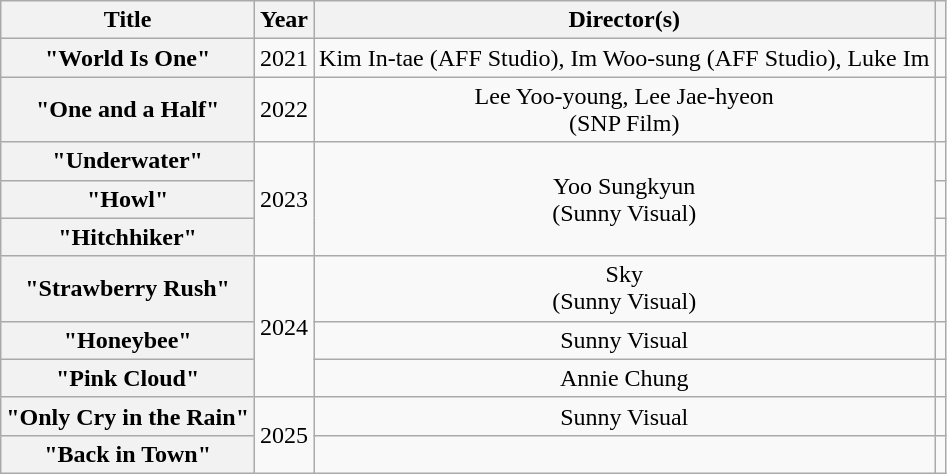<table class="wikitable plainrowheaders" style="text-align:center">
<tr>
<th scope="col">Title</th>
<th scope="col">Year</th>
<th scope="col">Director(s)</th>
<th scope="col"></th>
</tr>
<tr>
<th scope="row">"World Is One"</th>
<td>2021</td>
<td>Kim In-tae (AFF Studio), Im Woo-sung (AFF Studio), Luke Im</td>
<td></td>
</tr>
<tr>
<th scope="row">"One and a Half"</th>
<td>2022</td>
<td>Lee Yoo-young, Lee Jae-hyeon<br>(SNP Film)</td>
<td></td>
</tr>
<tr>
<th scope="row">"Underwater"</th>
<td rowspan="3">2023</td>
<td rowspan="3">Yoo Sungkyun<br>(Sunny Visual)</td>
<td></td>
</tr>
<tr>
<th scope="row">"Howl"</th>
<td></td>
</tr>
<tr>
<th scope="row">"Hitchhiker"</th>
<td></td>
</tr>
<tr>
<th scope="row">"Strawberry Rush"</th>
<td rowspan="3">2024</td>
<td>Sky<br>(Sunny Visual)</td>
<td></td>
</tr>
<tr>
<th scope="row">"Honeybee"</th>
<td>Sunny Visual</td>
<td></td>
</tr>
<tr>
<th scope="row">"Pink Cloud"</th>
<td>Annie Chung</td>
<td></td>
</tr>
<tr>
<th scope="row">"Only Cry in the Rain"</th>
<td rowspan="2">2025</td>
<td>Sunny Visual</td>
<td></td>
</tr>
<tr>
<th scope="row">"Back in Town"</th>
<td></td>
<td></td>
</tr>
</table>
